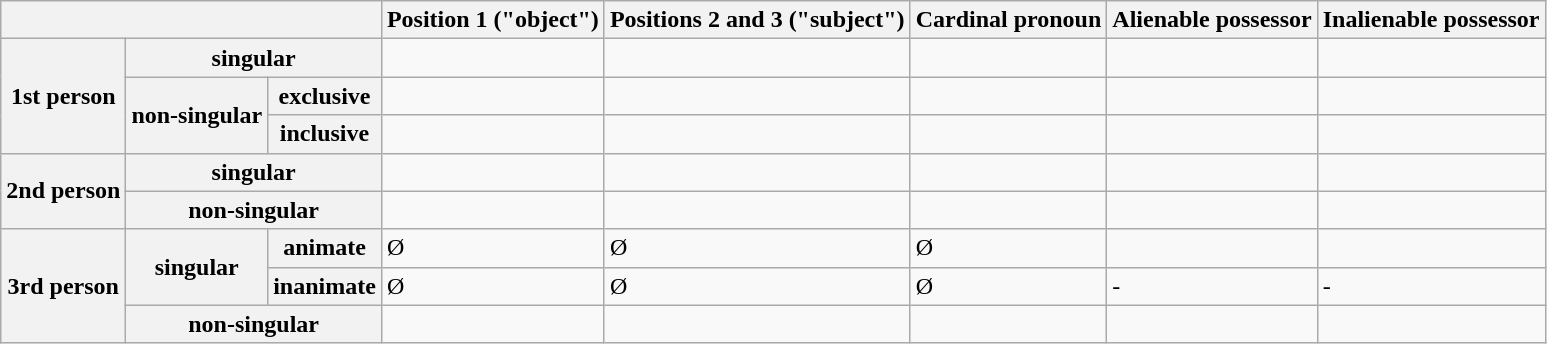<table class="wikitable">
<tr>
<th colspan="3"></th>
<th>Position 1 ("object")</th>
<th>Positions 2 and 3 ("subject")</th>
<th>Cardinal pronoun</th>
<th>Alienable possessor</th>
<th>Inalienable possessor</th>
</tr>
<tr>
<th rowspan="3">1st person</th>
<th colspan="2">singular</th>
<td></td>
<td></td>
<td></td>
<td></td>
<td></td>
</tr>
<tr>
<th rowspan="2">non-singular</th>
<th>exclusive</th>
<td></td>
<td></td>
<td></td>
<td></td>
<td></td>
</tr>
<tr>
<th>inclusive</th>
<td></td>
<td></td>
<td></td>
<td></td>
<td></td>
</tr>
<tr>
<th rowspan="2">2nd person</th>
<th colspan="2">singular</th>
<td></td>
<td></td>
<td></td>
<td></td>
<td></td>
</tr>
<tr>
<th colspan="2">non-singular</th>
<td></td>
<td></td>
<td></td>
<td></td>
<td></td>
</tr>
<tr>
<th rowspan="3">3rd person</th>
<th rowspan="2">singular</th>
<th>animate</th>
<td>Ø</td>
<td>Ø</td>
<td>Ø</td>
<td></td>
<td></td>
</tr>
<tr>
<th>inanimate</th>
<td>Ø</td>
<td>Ø</td>
<td>Ø</td>
<td>-</td>
<td>-</td>
</tr>
<tr>
<th colspan="2">non-singular</th>
<td></td>
<td></td>
<td></td>
<td></td>
<td></td>
</tr>
</table>
